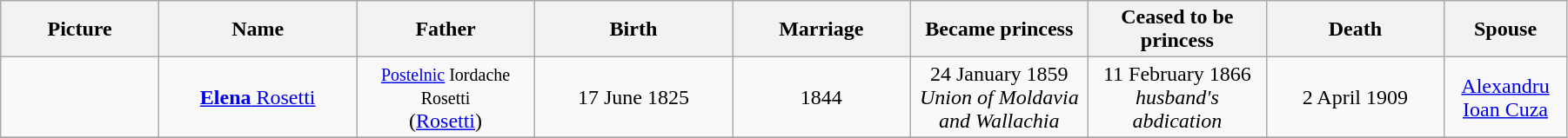<table width=95% class="wikitable">
<tr>
<th width = "8%">Picture</th>
<th width = "10%">Name</th>
<th width = "9%">Father</th>
<th width = "10%">Birth</th>
<th width = "9%">Marriage</th>
<th width = "9%">Became princess</th>
<th width = "9%">Ceased to be princess</th>
<th width = "9%">Death</th>
<th width = "6%">Spouse</th>
</tr>
<tr>
<td align="center"></td>
<td align="center"><a href='#'><strong>Elena</strong> Rosetti</a></td>
<td align="center"><small><a href='#'>Postelnic</a> Iordache Rosetti</small><br>(<a href='#'>Rosetti</a>)</td>
<td align="center">17 June 1825</td>
<td align="center">1844</td>
<td align="center">24 January 1859<br><em>Union of Moldavia and Wallachia</em></td>
<td align="center">11 February 1866<br><em>husband's abdication</em></td>
<td align="center">2 April 1909</td>
<td align="center"><a href='#'>Alexandru Ioan Cuza</a></td>
</tr>
<tr>
</tr>
</table>
